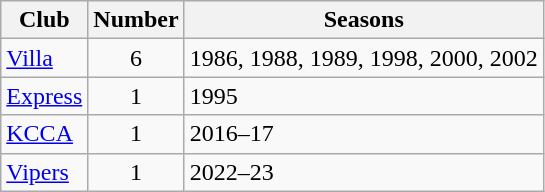<table class="wikitable sortable">
<tr>
<th>Club</th>
<th>Number</th>
<th>Seasons</th>
</tr>
<tr>
<td><a href='#'>Villa</a></td>
<td style="text-align:center">6</td>
<td>1986, 1988, 1989, 1998, 2000, 2002</td>
</tr>
<tr>
<td><a href='#'>Express</a></td>
<td style="text-align:center">1</td>
<td>1995</td>
</tr>
<tr>
<td><a href='#'>KCCA</a></td>
<td style="text-align:center">1</td>
<td>2016–17</td>
</tr>
<tr>
<td><a href='#'>Vipers</a></td>
<td style="text-align:center">1</td>
<td>2022–23</td>
</tr>
</table>
